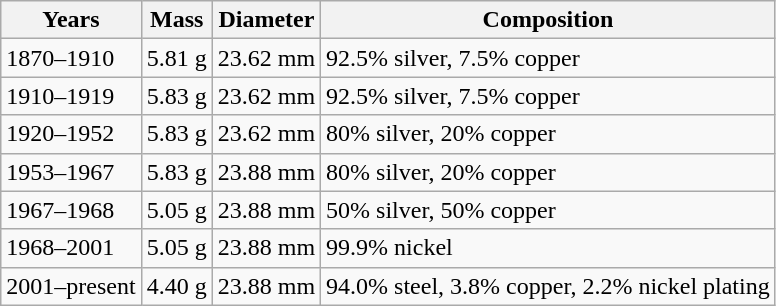<table class="wikitable">
<tr>
<th>Years</th>
<th>Mass</th>
<th>Diameter</th>
<th>Composition</th>
</tr>
<tr>
<td>1870–1910</td>
<td>5.81 g</td>
<td>23.62 mm</td>
<td>92.5% silver, 7.5% copper</td>
</tr>
<tr>
<td>1910–1919</td>
<td>5.83 g</td>
<td>23.62 mm</td>
<td>92.5% silver, 7.5% copper</td>
</tr>
<tr>
<td>1920–1952</td>
<td>5.83 g</td>
<td>23.62 mm</td>
<td>80% silver, 20% copper</td>
</tr>
<tr>
<td>1953–1967</td>
<td>5.83 g</td>
<td>23.88 mm</td>
<td>80% silver, 20% copper</td>
</tr>
<tr>
<td>1967–1968</td>
<td>5.05 g</td>
<td>23.88 mm</td>
<td>50% silver, 50% copper</td>
</tr>
<tr>
<td>1968–2001</td>
<td>5.05 g</td>
<td>23.88 mm</td>
<td>99.9% nickel</td>
</tr>
<tr>
<td>2001–present</td>
<td>4.40 g</td>
<td>23.88 mm</td>
<td>94.0% steel, 3.8% copper, 2.2% nickel plating</td>
</tr>
</table>
